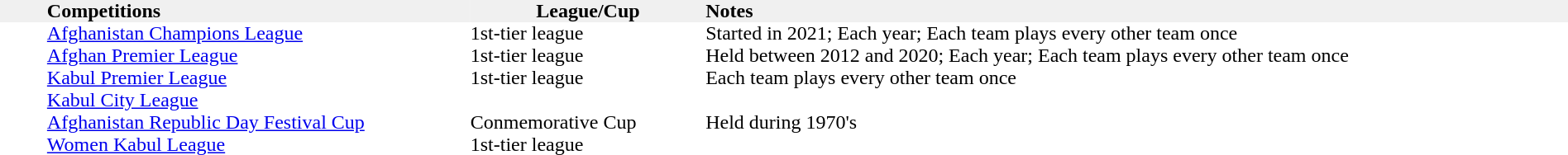<table width="100%" cellspacing="0" cellpadding="0">
<tr bgcolor="F0F0F0">
<th width="3%" align="left"></th>
<th width="27%" align="left">Competitions</th>
<th width="15%" align="lefy">League/Cup</th>
<th width="55%" align="left">Notes</th>
</tr>
<tr>
<td></td>
<td><a href='#'>Afghanistan Champions League</a></td>
<td>1st-tier league</td>
<td>Started in 2021; Each year; Each team plays every other team once</td>
</tr>
<tr>
<td></td>
<td><a href='#'>Afghan Premier League</a></td>
<td>1st-tier league</td>
<td>Held between 2012 and 2020; Each year; Each team plays every other team once</td>
</tr>
<tr>
<td></td>
<td><a href='#'>Kabul Premier League</a></td>
<td>1st-tier league</td>
<td>Each team plays every other team once</td>
</tr>
<tr>
<td></td>
<td><a href='#'>Kabul City League</a></td>
<td></td>
</tr>
<tr>
<td></td>
<td><a href='#'>Afghanistan Republic Day Festival Cup</a></td>
<td>Conmemorative Cup</td>
<td>Held during 1970's</td>
</tr>
<tr>
<td></td>
<td><a href='#'>Women Kabul League</a></td>
<td>1st-tier league</td>
<td></td>
</tr>
</table>
